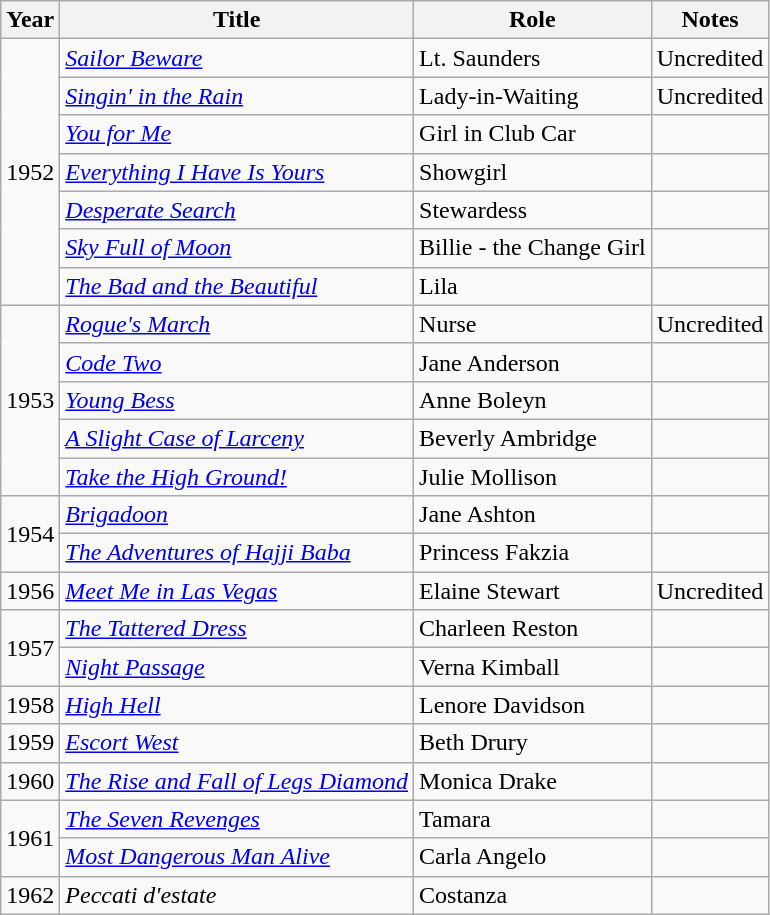<table class="wikitable sortable">
<tr>
<th>Year</th>
<th>Title</th>
<th>Role</th>
<th>Notes</th>
</tr>
<tr>
<td rowspan=7>1952</td>
<td><em><a href='#'>Sailor Beware</a></em></td>
<td>Lt. Saunders</td>
<td>Uncredited</td>
</tr>
<tr>
<td><em><a href='#'>Singin' in the Rain</a></em></td>
<td>Lady-in-Waiting</td>
<td>Uncredited</td>
</tr>
<tr>
<td><em><a href='#'>You for Me</a></em></td>
<td>Girl in Club Car</td>
<td></td>
</tr>
<tr>
<td><em><a href='#'>Everything I Have Is Yours</a></em></td>
<td>Showgirl</td>
<td></td>
</tr>
<tr>
<td><em><a href='#'>Desperate Search</a></em></td>
<td>Stewardess</td>
<td></td>
</tr>
<tr>
<td><em><a href='#'>Sky Full of Moon</a></em></td>
<td>Billie - the Change Girl</td>
<td></td>
</tr>
<tr>
<td data-sort-value="Bad and the Beautiful, The"><em><a href='#'>The Bad and the Beautiful</a></em></td>
<td>Lila</td>
<td></td>
</tr>
<tr>
<td rowspan=5>1953</td>
<td><em><a href='#'>Rogue's March</a></em></td>
<td>Nurse</td>
<td>Uncredited</td>
</tr>
<tr>
<td><em><a href='#'>Code Two</a></em></td>
<td>Jane Anderson</td>
<td></td>
</tr>
<tr>
<td><em><a href='#'>Young Bess</a></em></td>
<td>Anne Boleyn</td>
<td></td>
</tr>
<tr>
<td data-sort-value="Slight Case of Larceny, A"><em><a href='#'>A Slight Case of Larceny</a></em></td>
<td>Beverly Ambridge</td>
<td></td>
</tr>
<tr>
<td><em><a href='#'>Take the High Ground!</a></em></td>
<td>Julie Mollison</td>
<td></td>
</tr>
<tr>
<td rowspan=2>1954</td>
<td><em><a href='#'>Brigadoon</a></em></td>
<td>Jane Ashton</td>
<td></td>
</tr>
<tr>
<td data-sort-value="Adventures of Hajji Baba, The"><em><a href='#'>The Adventures of Hajji Baba</a></em></td>
<td>Princess Fakzia</td>
<td></td>
</tr>
<tr>
<td>1956</td>
<td><em><a href='#'>Meet Me in Las Vegas</a></em></td>
<td>Elaine Stewart</td>
<td>Uncredited</td>
</tr>
<tr>
<td rowspan=2>1957</td>
<td data-sort-value="Tattered Dress, The"><em><a href='#'>The Tattered Dress</a></em></td>
<td>Charleen Reston</td>
<td></td>
</tr>
<tr>
<td><em><a href='#'>Night Passage</a></em></td>
<td>Verna Kimball</td>
<td></td>
</tr>
<tr>
<td>1958</td>
<td><em><a href='#'>High Hell</a></em></td>
<td>Lenore Davidson</td>
<td></td>
</tr>
<tr>
<td>1959</td>
<td><em><a href='#'>Escort West</a></em></td>
<td>Beth Drury</td>
<td></td>
</tr>
<tr>
<td>1960</td>
<td data-sort-value="Rise and Fall of Legs Diamond, The"><em><a href='#'>The Rise and Fall of Legs Diamond</a></em></td>
<td>Monica Drake</td>
<td></td>
</tr>
<tr>
<td rowspan=2>1961</td>
<td data-sort-value="Seven Revenges, The"><em><a href='#'>The Seven Revenges</a></em></td>
<td>Tamara</td>
<td></td>
</tr>
<tr>
<td><em><a href='#'>Most Dangerous Man Alive</a></em></td>
<td>Carla Angelo</td>
<td></td>
</tr>
<tr>
<td>1962</td>
<td><em>Peccati d'estate</em></td>
<td>Costanza</td>
<td></td>
</tr>
</table>
